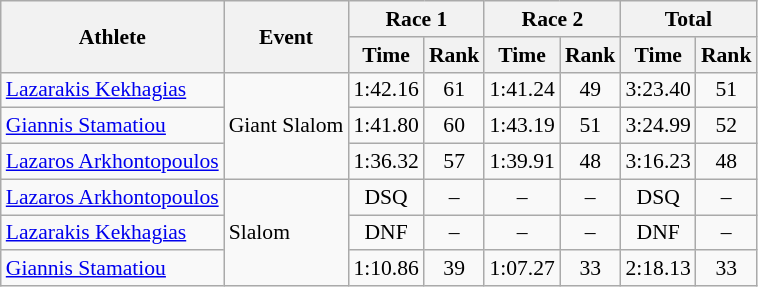<table class="wikitable" style="font-size:90%">
<tr>
<th rowspan="2">Athlete</th>
<th rowspan="2">Event</th>
<th colspan="2">Race 1</th>
<th colspan="2">Race 2</th>
<th colspan="2">Total</th>
</tr>
<tr>
<th>Time</th>
<th>Rank</th>
<th>Time</th>
<th>Rank</th>
<th>Time</th>
<th>Rank</th>
</tr>
<tr>
<td><a href='#'>Lazarakis Kekhagias</a></td>
<td rowspan="3">Giant Slalom</td>
<td align="center">1:42.16</td>
<td align="center">61</td>
<td align="center">1:41.24</td>
<td align="center">49</td>
<td align="center">3:23.40</td>
<td align="center">51</td>
</tr>
<tr>
<td><a href='#'>Giannis Stamatiou</a></td>
<td align="center">1:41.80</td>
<td align="center">60</td>
<td align="center">1:43.19</td>
<td align="center">51</td>
<td align="center">3:24.99</td>
<td align="center">52</td>
</tr>
<tr>
<td><a href='#'>Lazaros Arkhontopoulos</a></td>
<td align="center">1:36.32</td>
<td align="center">57</td>
<td align="center">1:39.91</td>
<td align="center">48</td>
<td align="center">3:16.23</td>
<td align="center">48</td>
</tr>
<tr>
<td><a href='#'>Lazaros Arkhontopoulos</a></td>
<td rowspan="3">Slalom</td>
<td align="center">DSQ</td>
<td align="center">–</td>
<td align="center">–</td>
<td align="center">–</td>
<td align="center">DSQ</td>
<td align="center">–</td>
</tr>
<tr>
<td><a href='#'>Lazarakis Kekhagias</a></td>
<td align="center">DNF</td>
<td align="center">–</td>
<td align="center">–</td>
<td align="center">–</td>
<td align="center">DNF</td>
<td align="center">–</td>
</tr>
<tr>
<td><a href='#'>Giannis Stamatiou</a></td>
<td align="center">1:10.86</td>
<td align="center">39</td>
<td align="center">1:07.27</td>
<td align="center">33</td>
<td align="center">2:18.13</td>
<td align="center">33</td>
</tr>
</table>
